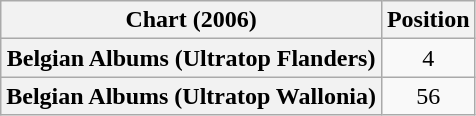<table class="wikitable sortable plainrowheaders" style="text-align:center">
<tr>
<th scope="col">Chart (2006)</th>
<th scope="col">Position</th>
</tr>
<tr>
<th scope="row">Belgian Albums (Ultratop Flanders)</th>
<td>4</td>
</tr>
<tr>
<th scope="row">Belgian Albums (Ultratop Wallonia)</th>
<td>56</td>
</tr>
</table>
